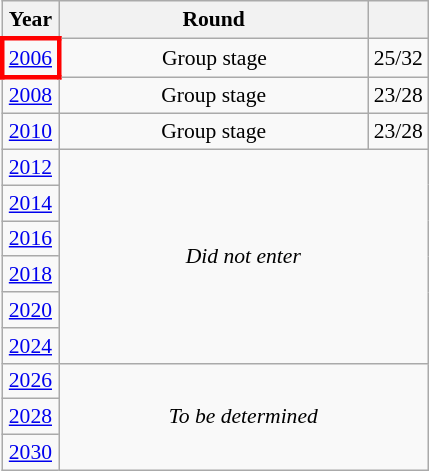<table class="wikitable" style="text-align: center; font-size:90%">
<tr>
<th>Year</th>
<th style="width:200px">Round</th>
<th></th>
</tr>
<tr>
<td style="border: 3px solid red"><a href='#'>2006</a></td>
<td>Group stage</td>
<td>25/32</td>
</tr>
<tr>
<td><a href='#'>2008</a></td>
<td>Group stage</td>
<td>23/28</td>
</tr>
<tr>
<td><a href='#'>2010</a></td>
<td>Group stage</td>
<td>23/28</td>
</tr>
<tr>
<td><a href='#'>2012</a></td>
<td colspan="2" rowspan="6"><em>Did not enter</em></td>
</tr>
<tr>
<td><a href='#'>2014</a></td>
</tr>
<tr>
<td><a href='#'>2016</a></td>
</tr>
<tr>
<td><a href='#'>2018</a></td>
</tr>
<tr>
<td><a href='#'>2020</a></td>
</tr>
<tr>
<td><a href='#'>2024</a></td>
</tr>
<tr>
<td><a href='#'>2026</a></td>
<td colspan="2" rowspan="3"><em>To be determined</em></td>
</tr>
<tr>
<td><a href='#'>2028</a></td>
</tr>
<tr>
<td><a href='#'>2030</a></td>
</tr>
</table>
